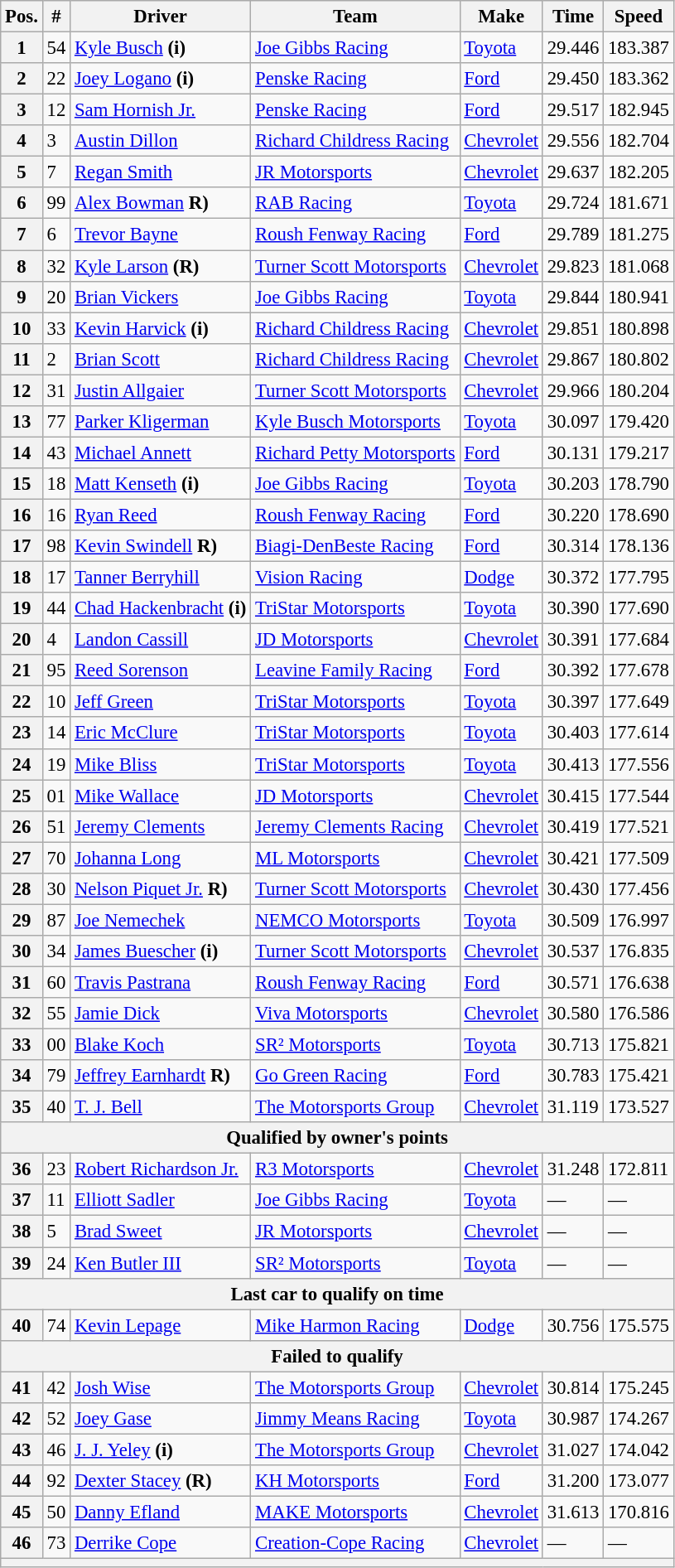<table class="wikitable" style="font-size:95%">
<tr>
<th>Pos.</th>
<th>#</th>
<th>Driver</th>
<th>Team</th>
<th>Make</th>
<th>Time</th>
<th>Speed</th>
</tr>
<tr>
<th>1</th>
<td>54</td>
<td><a href='#'>Kyle Busch</a> <strong>(i)</strong></td>
<td><a href='#'>Joe Gibbs Racing</a></td>
<td><a href='#'>Toyota</a></td>
<td>29.446</td>
<td>183.387</td>
</tr>
<tr>
<th>2</th>
<td>22</td>
<td><a href='#'>Joey Logano</a> <strong>(i)</strong></td>
<td><a href='#'>Penske Racing</a></td>
<td><a href='#'>Ford</a></td>
<td>29.450</td>
<td>183.362</td>
</tr>
<tr>
<th>3</th>
<td>12</td>
<td><a href='#'>Sam Hornish Jr.</a></td>
<td><a href='#'>Penske Racing</a></td>
<td><a href='#'>Ford</a></td>
<td>29.517</td>
<td>182.945</td>
</tr>
<tr>
<th>4</th>
<td>3</td>
<td><a href='#'>Austin Dillon</a></td>
<td><a href='#'>Richard Childress Racing</a></td>
<td><a href='#'>Chevrolet</a></td>
<td>29.556</td>
<td>182.704</td>
</tr>
<tr>
<th>5</th>
<td>7</td>
<td><a href='#'>Regan Smith</a></td>
<td><a href='#'>JR Motorsports</a></td>
<td><a href='#'>Chevrolet</a></td>
<td>29.637</td>
<td>182.205</td>
</tr>
<tr>
<th>6</th>
<td>99</td>
<td><a href='#'>Alex Bowman</a> <strong>R)</strong></td>
<td><a href='#'>RAB Racing</a></td>
<td><a href='#'>Toyota</a></td>
<td>29.724</td>
<td>181.671</td>
</tr>
<tr>
<th>7</th>
<td>6</td>
<td><a href='#'>Trevor Bayne</a></td>
<td><a href='#'>Roush Fenway Racing</a></td>
<td><a href='#'>Ford</a></td>
<td>29.789</td>
<td>181.275</td>
</tr>
<tr>
<th>8</th>
<td>32</td>
<td><a href='#'>Kyle Larson</a> <strong>(R)</strong></td>
<td><a href='#'>Turner Scott Motorsports</a></td>
<td><a href='#'>Chevrolet</a></td>
<td>29.823</td>
<td>181.068</td>
</tr>
<tr>
<th>9</th>
<td>20</td>
<td><a href='#'>Brian Vickers</a></td>
<td><a href='#'>Joe Gibbs Racing</a></td>
<td><a href='#'>Toyota</a></td>
<td>29.844</td>
<td>180.941</td>
</tr>
<tr>
<th>10</th>
<td>33</td>
<td><a href='#'>Kevin Harvick</a> <strong>(i)</strong></td>
<td><a href='#'>Richard Childress Racing</a></td>
<td><a href='#'>Chevrolet</a></td>
<td>29.851</td>
<td>180.898</td>
</tr>
<tr>
<th>11</th>
<td>2</td>
<td><a href='#'>Brian Scott</a></td>
<td><a href='#'>Richard Childress Racing</a></td>
<td><a href='#'>Chevrolet</a></td>
<td>29.867</td>
<td>180.802</td>
</tr>
<tr>
<th>12</th>
<td>31</td>
<td><a href='#'>Justin Allgaier</a></td>
<td><a href='#'>Turner Scott Motorsports</a></td>
<td><a href='#'>Chevrolet</a></td>
<td>29.966</td>
<td>180.204</td>
</tr>
<tr>
<th>13</th>
<td>77</td>
<td><a href='#'>Parker Kligerman</a></td>
<td><a href='#'>Kyle Busch Motorsports</a></td>
<td><a href='#'>Toyota</a></td>
<td>30.097</td>
<td>179.420</td>
</tr>
<tr>
<th>14</th>
<td>43</td>
<td><a href='#'>Michael Annett</a></td>
<td><a href='#'>Richard Petty Motorsports</a></td>
<td><a href='#'>Ford</a></td>
<td>30.131</td>
<td>179.217</td>
</tr>
<tr>
<th>15</th>
<td>18</td>
<td><a href='#'>Matt Kenseth</a> <strong>(i)</strong></td>
<td><a href='#'>Joe Gibbs Racing</a></td>
<td><a href='#'>Toyota</a></td>
<td>30.203</td>
<td>178.790</td>
</tr>
<tr>
<th>16</th>
<td>16</td>
<td><a href='#'>Ryan Reed</a></td>
<td><a href='#'>Roush Fenway Racing</a></td>
<td><a href='#'>Ford</a></td>
<td>30.220</td>
<td>178.690</td>
</tr>
<tr>
<th>17</th>
<td>98</td>
<td><a href='#'>Kevin Swindell</a> <strong>R)</strong></td>
<td><a href='#'>Biagi-DenBeste Racing</a></td>
<td><a href='#'>Ford</a></td>
<td>30.314</td>
<td>178.136</td>
</tr>
<tr>
<th>18</th>
<td>17</td>
<td><a href='#'>Tanner Berryhill</a></td>
<td><a href='#'>Vision Racing</a></td>
<td><a href='#'>Dodge</a></td>
<td>30.372</td>
<td>177.795</td>
</tr>
<tr>
<th>19</th>
<td>44</td>
<td><a href='#'>Chad Hackenbracht</a> <strong>(i)</strong></td>
<td><a href='#'>TriStar Motorsports</a></td>
<td><a href='#'>Toyota</a></td>
<td>30.390</td>
<td>177.690</td>
</tr>
<tr>
<th>20</th>
<td>4</td>
<td><a href='#'>Landon Cassill</a></td>
<td><a href='#'>JD Motorsports</a></td>
<td><a href='#'>Chevrolet</a></td>
<td>30.391</td>
<td>177.684</td>
</tr>
<tr>
<th>21</th>
<td>95</td>
<td><a href='#'>Reed Sorenson</a></td>
<td><a href='#'>Leavine Family Racing</a></td>
<td><a href='#'>Ford</a></td>
<td>30.392</td>
<td>177.678</td>
</tr>
<tr>
<th>22</th>
<td>10</td>
<td><a href='#'>Jeff Green</a></td>
<td><a href='#'>TriStar Motorsports</a></td>
<td><a href='#'>Toyota</a></td>
<td>30.397</td>
<td>177.649</td>
</tr>
<tr>
<th>23</th>
<td>14</td>
<td><a href='#'>Eric McClure</a></td>
<td><a href='#'>TriStar Motorsports</a></td>
<td><a href='#'>Toyota</a></td>
<td>30.403</td>
<td>177.614</td>
</tr>
<tr>
<th>24</th>
<td>19</td>
<td><a href='#'>Mike Bliss</a></td>
<td><a href='#'>TriStar Motorsports</a></td>
<td><a href='#'>Toyota</a></td>
<td>30.413</td>
<td>177.556</td>
</tr>
<tr>
<th>25</th>
<td>01</td>
<td><a href='#'>Mike Wallace</a></td>
<td><a href='#'>JD Motorsports</a></td>
<td><a href='#'>Chevrolet</a></td>
<td>30.415</td>
<td>177.544</td>
</tr>
<tr>
<th>26</th>
<td>51</td>
<td><a href='#'>Jeremy Clements</a></td>
<td><a href='#'>Jeremy Clements Racing</a></td>
<td><a href='#'>Chevrolet</a></td>
<td>30.419</td>
<td>177.521</td>
</tr>
<tr>
<th>27</th>
<td>70</td>
<td><a href='#'>Johanna Long</a></td>
<td><a href='#'>ML Motorsports</a></td>
<td><a href='#'>Chevrolet</a></td>
<td>30.421</td>
<td>177.509</td>
</tr>
<tr>
<th>28</th>
<td>30</td>
<td><a href='#'>Nelson Piquet Jr.</a> <strong>R)</strong></td>
<td><a href='#'>Turner Scott Motorsports</a></td>
<td><a href='#'>Chevrolet</a></td>
<td>30.430</td>
<td>177.456</td>
</tr>
<tr>
<th>29</th>
<td>87</td>
<td><a href='#'>Joe Nemechek</a></td>
<td><a href='#'>NEMCO Motorsports</a></td>
<td><a href='#'>Toyota</a></td>
<td>30.509</td>
<td>176.997</td>
</tr>
<tr>
<th>30</th>
<td>34</td>
<td><a href='#'>James Buescher</a> <strong>(i)</strong></td>
<td><a href='#'>Turner Scott Motorsports</a></td>
<td><a href='#'>Chevrolet</a></td>
<td>30.537</td>
<td>176.835</td>
</tr>
<tr>
<th>31</th>
<td>60</td>
<td><a href='#'>Travis Pastrana</a></td>
<td><a href='#'>Roush Fenway Racing</a></td>
<td><a href='#'>Ford</a></td>
<td>30.571</td>
<td>176.638</td>
</tr>
<tr>
<th>32</th>
<td>55</td>
<td><a href='#'>Jamie Dick</a></td>
<td><a href='#'>Viva Motorsports</a></td>
<td><a href='#'>Chevrolet</a></td>
<td>30.580</td>
<td>176.586</td>
</tr>
<tr>
<th>33</th>
<td>00</td>
<td><a href='#'>Blake Koch</a></td>
<td><a href='#'>SR² Motorsports</a></td>
<td><a href='#'>Toyota</a></td>
<td>30.713</td>
<td>175.821</td>
</tr>
<tr>
<th>34</th>
<td>79</td>
<td><a href='#'>Jeffrey Earnhardt</a> <strong>R)</strong></td>
<td><a href='#'>Go Green Racing</a></td>
<td><a href='#'>Ford</a></td>
<td>30.783</td>
<td>175.421</td>
</tr>
<tr>
<th>35</th>
<td>40</td>
<td><a href='#'>T. J. Bell</a></td>
<td><a href='#'>The Motorsports Group</a></td>
<td><a href='#'>Chevrolet</a></td>
<td>31.119</td>
<td>173.527</td>
</tr>
<tr>
<th colspan="7">Qualified by owner's points</th>
</tr>
<tr>
<th>36</th>
<td>23</td>
<td><a href='#'>Robert Richardson Jr.</a></td>
<td><a href='#'>R3 Motorsports</a></td>
<td><a href='#'>Chevrolet</a></td>
<td>31.248</td>
<td>172.811</td>
</tr>
<tr>
<th>37</th>
<td>11</td>
<td><a href='#'>Elliott Sadler</a></td>
<td><a href='#'>Joe Gibbs Racing</a></td>
<td><a href='#'>Toyota</a></td>
<td>—</td>
<td>—</td>
</tr>
<tr>
<th>38</th>
<td>5</td>
<td><a href='#'>Brad Sweet</a></td>
<td><a href='#'>JR Motorsports</a></td>
<td><a href='#'>Chevrolet</a></td>
<td>—</td>
<td>—</td>
</tr>
<tr>
<th>39</th>
<td>24</td>
<td><a href='#'>Ken Butler III</a></td>
<td><a href='#'>SR² Motorsports</a></td>
<td><a href='#'>Toyota</a></td>
<td>—</td>
<td>—</td>
</tr>
<tr>
<th colspan="7">Last car to qualify on time</th>
</tr>
<tr>
<th>40</th>
<td>74</td>
<td><a href='#'>Kevin Lepage</a></td>
<td><a href='#'>Mike Harmon Racing</a></td>
<td><a href='#'>Dodge</a></td>
<td>30.756</td>
<td>175.575</td>
</tr>
<tr>
<th colspan="7">Failed to qualify</th>
</tr>
<tr>
<th>41</th>
<td>42</td>
<td><a href='#'>Josh Wise</a></td>
<td><a href='#'>The Motorsports Group</a></td>
<td><a href='#'>Chevrolet</a></td>
<td>30.814</td>
<td>175.245</td>
</tr>
<tr>
<th>42</th>
<td>52</td>
<td><a href='#'>Joey Gase</a></td>
<td><a href='#'>Jimmy Means Racing</a></td>
<td><a href='#'>Toyota</a></td>
<td>30.987</td>
<td>174.267</td>
</tr>
<tr>
<th>43</th>
<td>46</td>
<td><a href='#'>J. J. Yeley</a> <strong>(i)</strong></td>
<td><a href='#'>The Motorsports Group</a></td>
<td><a href='#'>Chevrolet</a></td>
<td>31.027</td>
<td>174.042</td>
</tr>
<tr>
<th>44</th>
<td>92</td>
<td><a href='#'>Dexter Stacey</a> <strong>(R)</strong></td>
<td><a href='#'>KH Motorsports</a></td>
<td><a href='#'>Ford</a></td>
<td>31.200</td>
<td>173.077</td>
</tr>
<tr>
<th>45</th>
<td>50</td>
<td><a href='#'>Danny Efland</a></td>
<td><a href='#'>MAKE Motorsports</a></td>
<td><a href='#'>Chevrolet</a></td>
<td>31.613</td>
<td>170.816</td>
</tr>
<tr>
<th>46</th>
<td>73</td>
<td><a href='#'>Derrike Cope</a></td>
<td><a href='#'>Creation-Cope Racing</a></td>
<td><a href='#'>Chevrolet</a></td>
<td>—</td>
<td>—</td>
</tr>
<tr>
<th colspan="7"></th>
</tr>
</table>
